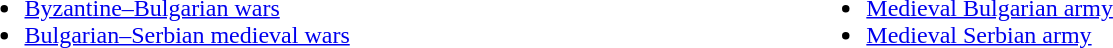<table width=80%>
<tr>
<td valign=top><br><ul><li><a href='#'>Byzantine–Bulgarian wars</a></li><li><a href='#'>Bulgarian–Serbian medieval wars</a></li></ul></td>
<td valign="top"><br><ul><li><a href='#'>Medieval Bulgarian army</a></li><li><a href='#'>Medieval Serbian army</a></li></ul></td>
</tr>
</table>
